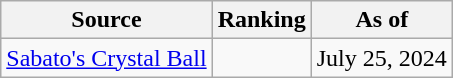<table class="wikitable" style=text-align:center>
<tr>
<th>Source</th>
<th>Ranking</th>
<th>As of</th>
</tr>
<tr>
<td align="left"><a href='#'>Sabato's Crystal Ball</a></td>
<td></td>
<td>July 25, 2024</td>
</tr>
</table>
